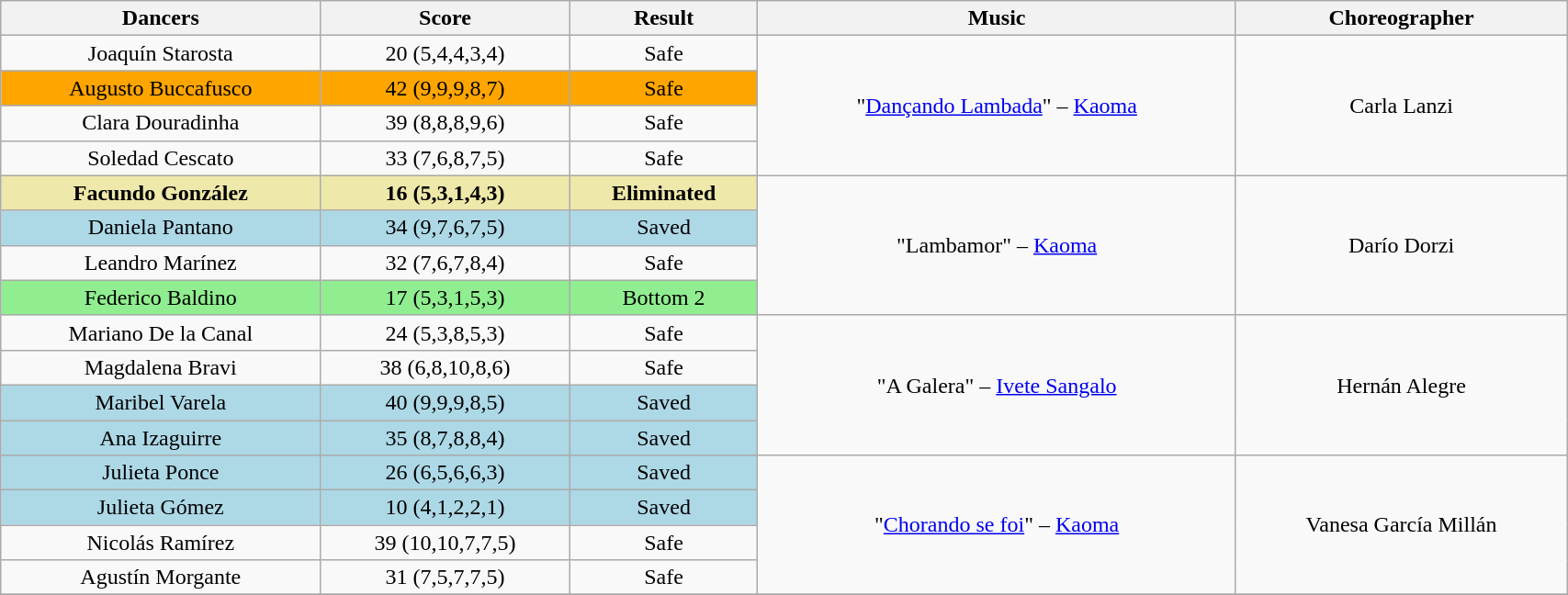<table class="wikitable" width="90%" style="text-align:center;">
<tr bgcolor="f2f2f2">
<td><strong>Dancers</strong></td>
<td><strong>Score</strong></td>
<td><strong>Result</strong></td>
<td><strong>Music</strong></td>
<td><strong>Choreographer</strong></td>
</tr>
<tr>
<td>Joaquín Starosta</td>
<td>20 (5,4,4,3,4)</td>
<td>Safe</td>
<td rowspan=4>"<a href='#'>Dançando Lambada</a>" – <a href='#'>Kaoma</a></td>
<td rowspan=4>Carla Lanzi</td>
</tr>
<tr bgcolor=orange>
<td>Augusto Buccafusco</td>
<td>42 (9,9,9,8,7)</td>
<td>Safe</td>
</tr>
<tr>
<td>Clara Douradinha</td>
<td>39 (8,8,8,9,6)</td>
<td>Safe</td>
</tr>
<tr>
<td>Soledad Cescato</td>
<td>33 (7,6,8,7,5)</td>
<td>Safe</td>
</tr>
<tr>
<td bgcolor=palegoldenrod><strong>Facundo González</strong></td>
<td bgcolor=palegoldenrod><strong>16 (5,3,1,4,3)</strong></td>
<td bgcolor=palegoldenrod><strong>Eliminated</strong></td>
<td rowspan=4>"Lambamor" – <a href='#'>Kaoma</a></td>
<td rowspan=4>Darío Dorzi</td>
</tr>
<tr bgcolor=lightblue>
<td>Daniela Pantano</td>
<td>34 (9,7,6,7,5)</td>
<td>Saved</td>
</tr>
<tr>
<td>Leandro Marínez</td>
<td>32 (7,6,7,8,4)</td>
<td>Safe</td>
</tr>
<tr bgcolor=lightgreen>
<td>Federico Baldino</td>
<td>17 (5,3,1,5,3)</td>
<td>Bottom 2</td>
</tr>
<tr>
<td>Mariano De la Canal</td>
<td>24 (5,3,8,5,3)</td>
<td>Safe</td>
<td rowspan=4>"A Galera" – <a href='#'>Ivete Sangalo</a></td>
<td rowspan=4>Hernán Alegre</td>
</tr>
<tr>
<td>Magdalena Bravi</td>
<td>38 (6,8,10,8,6)</td>
<td>Safe</td>
</tr>
<tr bgcolor=lightblue>
<td>Maribel Varela</td>
<td>40 (9,9,9,8,5)</td>
<td>Saved</td>
</tr>
<tr bgcolor=lightblue>
<td>Ana Izaguirre</td>
<td>35 (8,7,8,8,4)</td>
<td>Saved</td>
</tr>
<tr>
<td bgcolor=lightblue>Julieta Ponce</td>
<td bgcolor=lightblue>26 (6,5,6,6,3)</td>
<td bgcolor=lightblue>Saved</td>
<td rowspan=4>"<a href='#'>Chorando se foi</a>" – <a href='#'>Kaoma</a></td>
<td rowspan=4>Vanesa García Millán</td>
</tr>
<tr bgcolor=lightblue>
<td>Julieta Gómez</td>
<td>10 (4,1,2,2,1)</td>
<td>Saved</td>
</tr>
<tr>
<td>Nicolás Ramírez</td>
<td>39 (10,10,7,7,5)</td>
<td>Safe</td>
</tr>
<tr>
<td>Agustín Morgante</td>
<td>31 (7,5,7,7,5)</td>
<td>Safe</td>
</tr>
<tr>
</tr>
</table>
